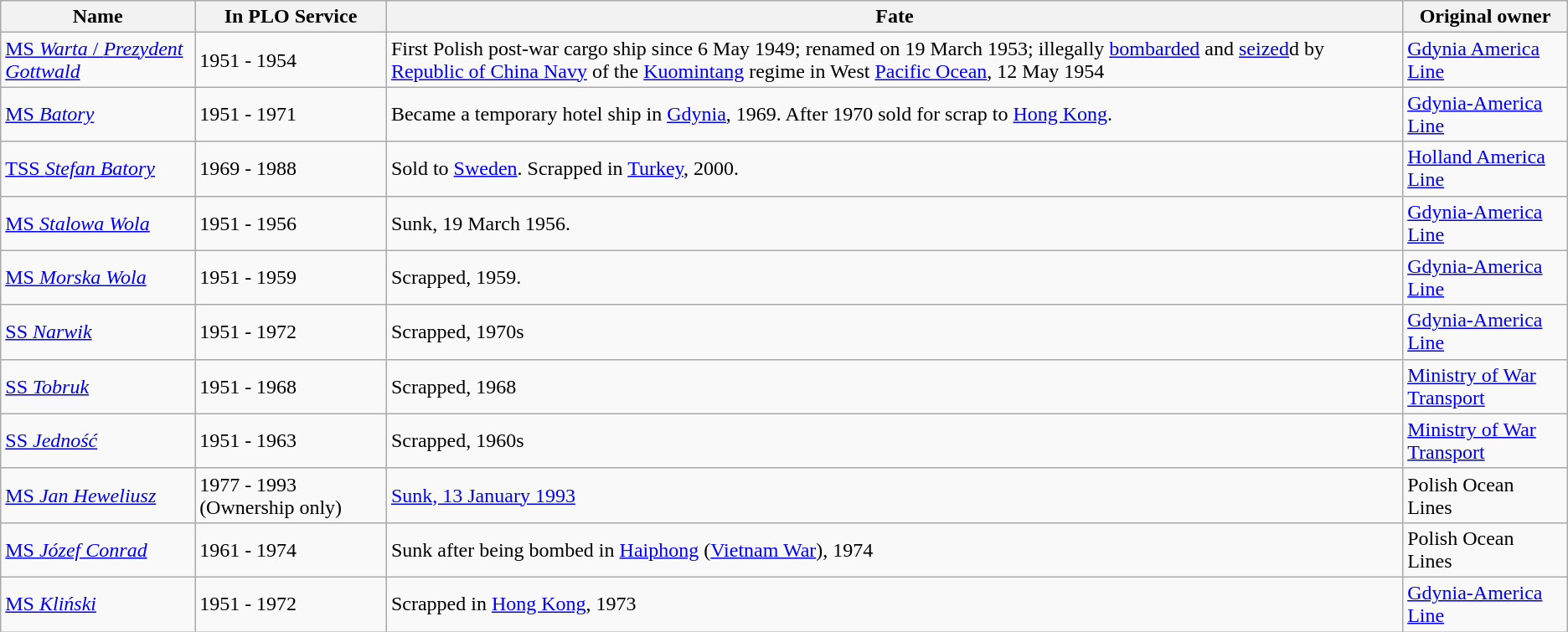<table class="wikitable">
<tr>
<th>Name</th>
<th>In PLO Service</th>
<th>Fate</th>
<th>Original owner</th>
</tr>
<tr>
<td><a href='#'>MS <em>Warta</em> / <em>Prezydent Gottwald</em></a></td>
<td>1951 - 1954</td>
<td>First Polish post-war cargo ship since 6 May 1949; renamed on 19 March 1953; illegally <a href='#'>bombarded</a> and <a href='#'>seized</a>d by <a href='#'>Republic of China Navy</a> of the <a href='#'>Kuomintang</a> regime in West <a href='#'>Pacific Ocean</a>, 12 May 1954</td>
<td><a href='#'>Gdynia America Line</a></td>
</tr>
<tr>
<td><a href='#'>MS <em>Batory</em></a></td>
<td>1951 - 1971</td>
<td>Became a temporary hotel ship in <a href='#'>Gdynia</a>, 1969. After 1970 sold for scrap to <a href='#'>Hong Kong</a>.</td>
<td><a href='#'>Gdynia-America Line</a></td>
</tr>
<tr>
<td><a href='#'>TSS <em>Stefan Batory</em></a></td>
<td>1969 - 1988</td>
<td>Sold to <a href='#'>Sweden</a>. Scrapped in <a href='#'>Turkey</a>, 2000.</td>
<td><a href='#'>Holland America Line</a></td>
</tr>
<tr>
<td><a href='#'>MS <em>Stalowa Wola</em></a></td>
<td>1951 - 1956</td>
<td>Sunk, 19 March 1956.</td>
<td><a href='#'>Gdynia-America Line</a></td>
</tr>
<tr>
<td><a href='#'>MS <em>Morska Wola</em></a></td>
<td>1951 - 1959</td>
<td>Scrapped, 1959.</td>
<td><a href='#'>Gdynia-America Line</a></td>
</tr>
<tr>
<td><a href='#'>SS <em>Narwik</em></a></td>
<td>1951 - 1972</td>
<td>Scrapped, 1970s</td>
<td><a href='#'>Gdynia-America Line</a></td>
</tr>
<tr>
<td><a href='#'>SS <em>Tobruk</em></a></td>
<td>1951 - 1968</td>
<td>Scrapped, 1968</td>
<td><a href='#'>Ministry of War Transport</a></td>
</tr>
<tr>
<td><a href='#'>SS <em>Jedność</em></a></td>
<td>1951 - 1963</td>
<td>Scrapped, 1960s</td>
<td><a href='#'>Ministry of War Transport</a></td>
</tr>
<tr>
<td><a href='#'>MS <em>Jan Heweliusz</em></a></td>
<td>1977 - 1993 (Ownership only)</td>
<td><a href='#'>Sunk, 13 January 1993</a></td>
<td>Polish Ocean Lines</td>
</tr>
<tr>
<td><a href='#'>MS <em>Józef Conrad</em></a></td>
<td>1961 - 1974</td>
<td>Sunk after being bombed in <a href='#'>Haiphong</a> (<a href='#'>Vietnam War</a>), 1974</td>
<td>Polish Ocean Lines</td>
</tr>
<tr>
<td><a href='#'>MS <em>Kliński</em></a></td>
<td>1951 - 1972</td>
<td>Scrapped in <a href='#'>Hong Kong</a>, 1973</td>
<td><a href='#'>Gdynia-America Line</a></td>
</tr>
</table>
